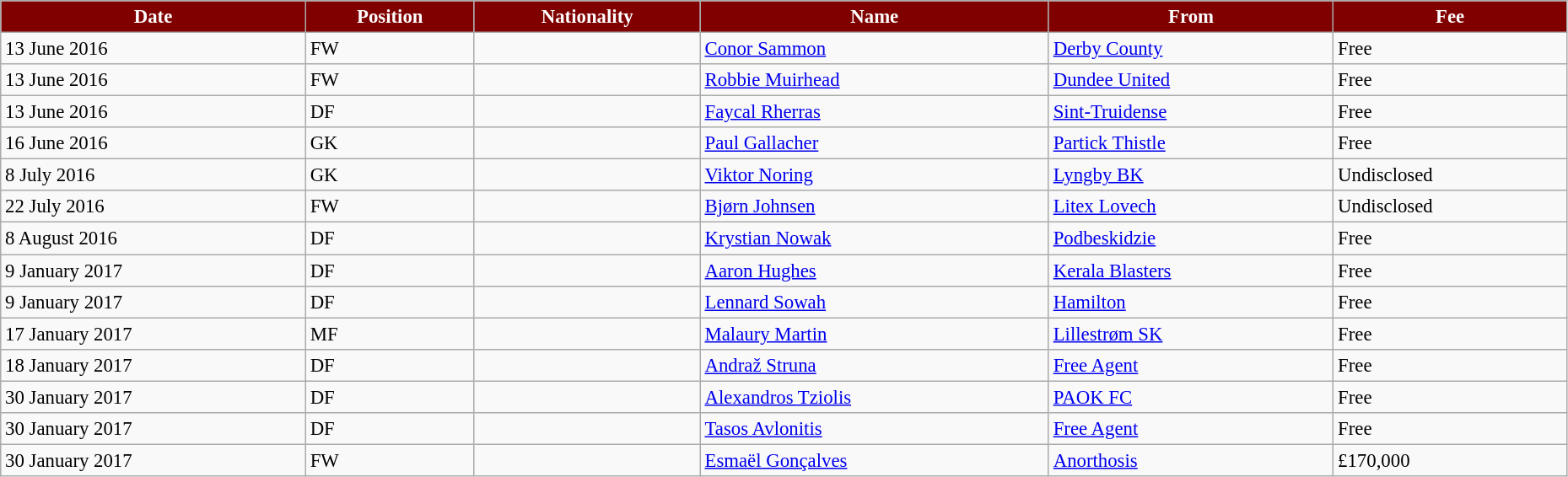<table class="wikitable" style="text-align:left; font-size:95%;width:98%;">
<tr>
<th style="background:maroon; color:white;">Date</th>
<th style="background:maroon; color:white;">Position</th>
<th style="background:maroon; color:white;">Nationality</th>
<th style="background:maroon; color:white;">Name</th>
<th style="background:maroon; color:white;">From</th>
<th style="background:maroon; color:white;">Fee</th>
</tr>
<tr>
<td>13 June 2016</td>
<td>FW</td>
<td></td>
<td><a href='#'>Conor Sammon</a></td>
<td> <a href='#'>Derby County</a></td>
<td>Free</td>
</tr>
<tr>
<td>13 June 2016</td>
<td>FW</td>
<td></td>
<td><a href='#'>Robbie Muirhead</a></td>
<td> <a href='#'>Dundee United</a></td>
<td>Free</td>
</tr>
<tr>
<td>13 June 2016</td>
<td>DF</td>
<td></td>
<td><a href='#'>Faycal Rherras</a></td>
<td> <a href='#'>Sint-Truidense</a></td>
<td>Free</td>
</tr>
<tr>
<td>16 June 2016</td>
<td>GK</td>
<td></td>
<td><a href='#'>Paul Gallacher</a></td>
<td> <a href='#'>Partick Thistle</a></td>
<td>Free</td>
</tr>
<tr>
<td>8 July 2016</td>
<td>GK</td>
<td></td>
<td><a href='#'>Viktor Noring</a></td>
<td> <a href='#'>Lyngby BK</a></td>
<td>Undisclosed </td>
</tr>
<tr>
<td>22 July 2016</td>
<td>FW</td>
<td></td>
<td><a href='#'>Bjørn Johnsen</a></td>
<td> <a href='#'>Litex Lovech</a></td>
<td>Undisclosed </td>
</tr>
<tr>
<td>8 August 2016</td>
<td>DF</td>
<td></td>
<td><a href='#'>Krystian Nowak</a></td>
<td> <a href='#'>Podbeskidzie</a></td>
<td>Free</td>
</tr>
<tr>
<td>9 January 2017</td>
<td>DF</td>
<td></td>
<td><a href='#'>Aaron Hughes</a></td>
<td> <a href='#'>Kerala Blasters</a></td>
<td>Free</td>
</tr>
<tr>
<td>9 January 2017</td>
<td>DF</td>
<td></td>
<td><a href='#'>Lennard Sowah</a></td>
<td> <a href='#'>Hamilton</a></td>
<td>Free</td>
</tr>
<tr>
<td>17 January 2017</td>
<td>MF</td>
<td></td>
<td><a href='#'>Malaury Martin</a></td>
<td> <a href='#'>Lillestrøm SK</a></td>
<td>Free</td>
</tr>
<tr>
<td>18 January 2017</td>
<td>DF</td>
<td></td>
<td><a href='#'>Andraž Struna</a></td>
<td><a href='#'>Free Agent</a></td>
<td>Free</td>
</tr>
<tr>
<td>30 January 2017</td>
<td>DF</td>
<td></td>
<td><a href='#'>Alexandros Tziolis</a></td>
<td> <a href='#'>PAOK FC</a></td>
<td>Free</td>
</tr>
<tr>
<td>30 January 2017</td>
<td>DF</td>
<td></td>
<td><a href='#'>Tasos Avlonitis</a></td>
<td><a href='#'>Free Agent</a></td>
<td>Free</td>
</tr>
<tr>
<td>30 January 2017</td>
<td>FW</td>
<td></td>
<td><a href='#'>Esmaël Gonçalves</a></td>
<td> <a href='#'>Anorthosis</a></td>
<td>£170,000</td>
</tr>
</table>
